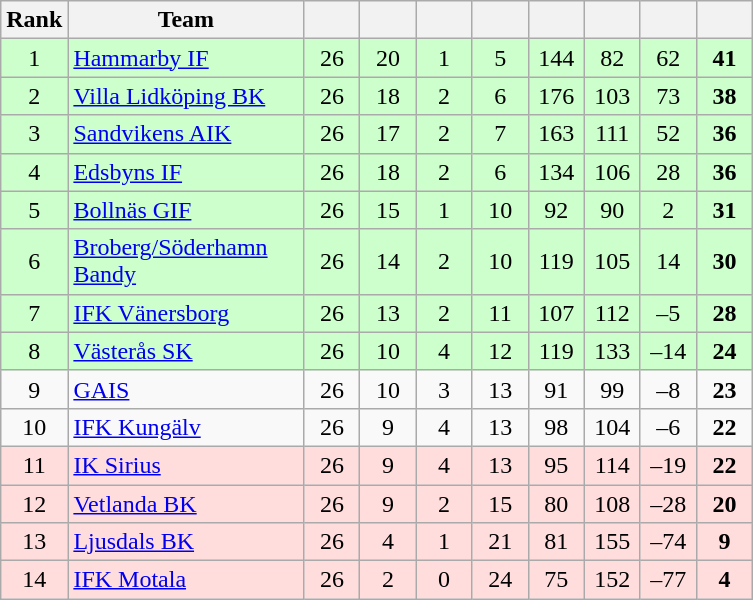<table class="wikitable" style="text-align:center;">
<tr>
<th>Rank</th>
<th style="width:150px;">Team</th>
<th width=30></th>
<th width=30></th>
<th width=30></th>
<th width=30></th>
<th width=30></th>
<th width=30></th>
<th width=30></th>
<th width=30></th>
</tr>
<tr style="background:#cfc;">
<td>1</td>
<td align="left"><a href='#'>Hammarby IF</a></td>
<td>26</td>
<td>20</td>
<td>1</td>
<td>5</td>
<td>144</td>
<td>82</td>
<td>62</td>
<td><strong>41</strong></td>
</tr>
<tr style="background:#cfc;">
<td>2</td>
<td align="left"><a href='#'>Villa Lidköping BK</a></td>
<td>26</td>
<td>18</td>
<td>2</td>
<td>6</td>
<td>176</td>
<td>103</td>
<td>73</td>
<td><strong>38</strong></td>
</tr>
<tr style="background:#cfc;">
<td>3</td>
<td align="left"><a href='#'>Sandvikens AIK</a></td>
<td>26</td>
<td>17</td>
<td>2</td>
<td>7</td>
<td>163</td>
<td>111</td>
<td>52</td>
<td><strong>36</strong></td>
</tr>
<tr style="background:#cfc;">
<td>4</td>
<td align="left"><a href='#'>Edsbyns IF</a></td>
<td>26</td>
<td>18</td>
<td>2</td>
<td>6</td>
<td>134</td>
<td>106</td>
<td>28</td>
<td><strong>36</strong></td>
</tr>
<tr style="background:#cfc;">
<td>5</td>
<td align="left"><a href='#'>Bollnäs GIF</a></td>
<td>26</td>
<td>15</td>
<td>1</td>
<td>10</td>
<td>92</td>
<td>90</td>
<td>2</td>
<td><strong>31</strong></td>
</tr>
<tr style="background:#cfc;">
<td>6</td>
<td align="left"><a href='#'>Broberg/Söderhamn Bandy</a></td>
<td>26</td>
<td>14</td>
<td>2</td>
<td>10</td>
<td>119</td>
<td>105</td>
<td>14</td>
<td><strong>30</strong></td>
</tr>
<tr style="background:#cfc;">
<td>7</td>
<td align="left"><a href='#'>IFK Vänersborg</a></td>
<td>26</td>
<td>13</td>
<td>2</td>
<td>11</td>
<td>107</td>
<td>112</td>
<td>–5</td>
<td><strong>28</strong></td>
</tr>
<tr style="background:#cfc;">
<td>8</td>
<td align="left"><a href='#'>Västerås SK</a></td>
<td>26</td>
<td>10</td>
<td>4</td>
<td>12</td>
<td>119</td>
<td>133</td>
<td>–14</td>
<td><strong>24</strong></td>
</tr>
<tr>
<td>9</td>
<td align="left"><a href='#'>GAIS</a></td>
<td>26</td>
<td>10</td>
<td>3</td>
<td>13</td>
<td>91</td>
<td>99</td>
<td>–8</td>
<td><strong>23</strong></td>
</tr>
<tr>
<td>10</td>
<td align="left"><a href='#'>IFK Kungälv</a></td>
<td>26</td>
<td>9</td>
<td>4</td>
<td>13</td>
<td>98</td>
<td>104</td>
<td>–6</td>
<td><strong>22</strong></td>
</tr>
<tr style="background:#fdd;">
<td>11</td>
<td align="left"><a href='#'>IK Sirius</a></td>
<td>26</td>
<td>9</td>
<td>4</td>
<td>13</td>
<td>95</td>
<td>114</td>
<td>–19</td>
<td><strong>22</strong></td>
</tr>
<tr style="background:#fdd;">
<td>12</td>
<td align="left"><a href='#'>Vetlanda BK</a></td>
<td>26</td>
<td>9</td>
<td>2</td>
<td>15</td>
<td>80</td>
<td>108</td>
<td>–28</td>
<td><strong>20</strong></td>
</tr>
<tr style="background:#fdd;">
<td>13</td>
<td align="left"><a href='#'>Ljusdals BK</a></td>
<td>26</td>
<td>4</td>
<td>1</td>
<td>21</td>
<td>81</td>
<td>155</td>
<td>–74</td>
<td><strong>9</strong></td>
</tr>
<tr style="background:#fdd;">
<td>14</td>
<td align="left"><a href='#'>IFK Motala</a></td>
<td>26</td>
<td>2</td>
<td>0</td>
<td>24</td>
<td>75</td>
<td>152</td>
<td>–77</td>
<td><strong>4</strong></td>
</tr>
</table>
